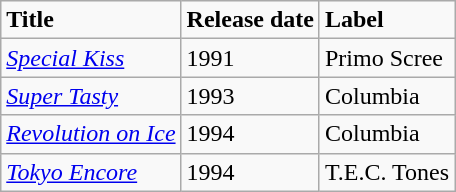<table class="wikitable">
<tr>
<td><strong>Title</strong></td>
<td><strong>Release date</strong></td>
<td><strong>Label</strong></td>
</tr>
<tr>
<td><em><a href='#'>Special Kiss</a></em></td>
<td>1991</td>
<td>Primo Scree</td>
</tr>
<tr>
<td><em><a href='#'>Super Tasty</a></em></td>
<td>1993</td>
<td>Columbia</td>
</tr>
<tr>
<td><em><a href='#'>Revolution on Ice</a></em></td>
<td>1994</td>
<td>Columbia</td>
</tr>
<tr>
<td><em><a href='#'>Tokyo Encore</a></em></td>
<td>1994</td>
<td>T.E.C. Tones</td>
</tr>
</table>
